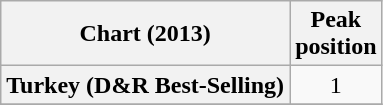<table class="wikitable plainrowheaders sortable" style="text-align:center;" border="1">
<tr>
<th scope="col">Chart (2013)</th>
<th scope="col">Peak<br>position</th>
</tr>
<tr>
<th scope="row">Turkey (D&R Best-Selling)</th>
<td>1</td>
</tr>
<tr>
</tr>
</table>
